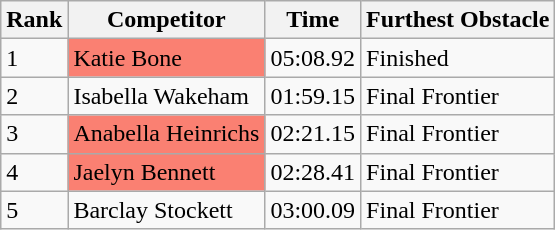<table class="wikitable sortable mw-collapsible">
<tr>
<th>Rank</th>
<th>Competitor</th>
<th>Time</th>
<th>Furthest Obstacle</th>
</tr>
<tr>
<td>1</td>
<td style="background-color:#FA8072">Katie Bone</td>
<td>05:08.92</td>
<td>Finished</td>
</tr>
<tr>
<td>2</td>
<td>Isabella Wakeham</td>
<td>01:59.15</td>
<td>Final Frontier</td>
</tr>
<tr>
<td>3</td>
<td style="background-color:#FA8072">Anabella Heinrichs</td>
<td>02:21.15</td>
<td>Final Frontier</td>
</tr>
<tr>
<td>4</td>
<td style="background-color:#FA8072">Jaelyn Bennett</td>
<td>02:28.41</td>
<td>Final Frontier</td>
</tr>
<tr>
<td>5</td>
<td>Barclay Stockett</td>
<td>03:00.09</td>
<td>Final Frontier</td>
</tr>
</table>
